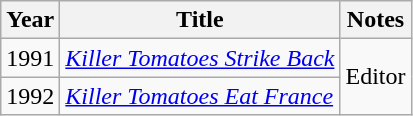<table class="wikitable">
<tr>
<th>Year</th>
<th>Title</th>
<th>Notes</th>
</tr>
<tr>
<td>1991</td>
<td><em><a href='#'>Killer Tomatoes Strike Back</a></em></td>
<td rowspan="2">Editor</td>
</tr>
<tr>
<td>1992</td>
<td><em><a href='#'>Killer Tomatoes Eat France</a></em></td>
</tr>
</table>
